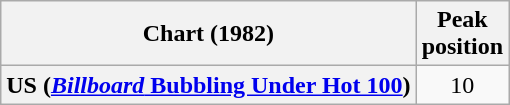<table class="wikitable plainrowheaders">
<tr>
<th>Chart (1982)</th>
<th>Peak<br>position</th>
</tr>
<tr>
<th scope="row">US (<a href='#'><em>Billboard</em> Bubbling Under Hot 100</a>)</th>
<td style="text-align:center;">10</td>
</tr>
</table>
